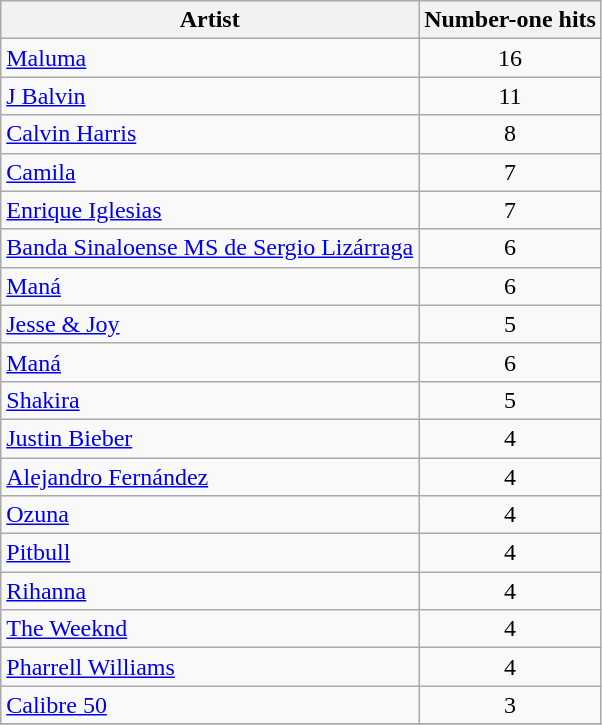<table class="wikitable sortable" border="1" style="text-align: center;">
<tr>
<th>Artist</th>
<th>Number-one hits</th>
</tr>
<tr>
<td align=left><a href='#'>Maluma</a></td>
<td>16</td>
</tr>
<tr>
<td align=left><a href='#'>J Balvin</a></td>
<td>11</td>
</tr>
<tr>
<td align=left><a href='#'>Calvin Harris</a></td>
<td>8</td>
</tr>
<tr>
<td align=left><a href='#'>Camila</a></td>
<td>7</td>
</tr>
<tr>
<td align=left><a href='#'>Enrique Iglesias</a></td>
<td>7</td>
</tr>
<tr>
<td align=left><a href='#'>Banda Sinaloense MS de Sergio Lizárraga</a></td>
<td>6</td>
</tr>
<tr>
<td align=left><a href='#'>Maná</a></td>
<td>6</td>
</tr>
<tr>
<td align=left><a href='#'>Jesse & Joy</a></td>
<td>5</td>
</tr>
<tr>
<td align=left><a href='#'>Maná</a></td>
<td>6</td>
</tr>
<tr>
<td align=left><a href='#'>Shakira</a></td>
<td>5</td>
</tr>
<tr>
<td align=left><a href='#'>Justin Bieber</a></td>
<td>4</td>
</tr>
<tr>
<td align=left><a href='#'>Alejandro Fernández</a></td>
<td>4</td>
</tr>
<tr>
<td align=left><a href='#'>Ozuna</a></td>
<td>4</td>
</tr>
<tr>
<td align=left><a href='#'>Pitbull</a></td>
<td>4</td>
</tr>
<tr>
<td align=left><a href='#'>Rihanna</a></td>
<td>4</td>
</tr>
<tr>
<td align=left><a href='#'>The Weeknd</a></td>
<td>4</td>
</tr>
<tr>
<td align=left><a href='#'>Pharrell Williams</a></td>
<td>4</td>
</tr>
<tr>
<td align=left><a href='#'>Calibre 50</a></td>
<td>3</td>
</tr>
<tr>
</tr>
</table>
